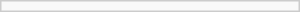<table style="width:200px; float:right; border:1px solid #ccc; background:#f9f9f9; font-size:88%; line-height:1.5em;">
<tr>
<td></td>
<td></td>
<td></td>
</tr>
</table>
